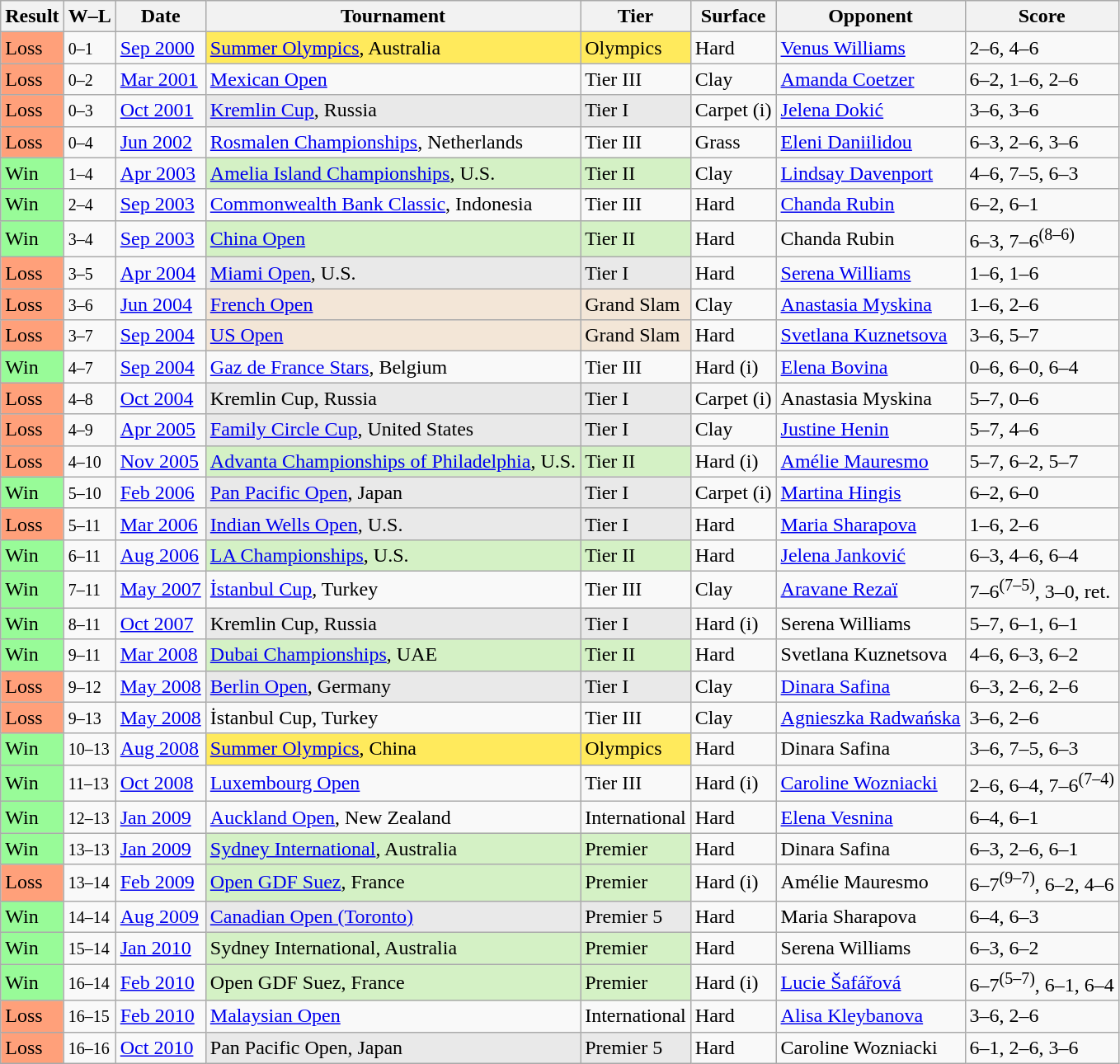<table class="sortable wikitable">
<tr>
<th>Result</th>
<th class="unsortable">W–L</th>
<th>Date</th>
<th>Tournament</th>
<th>Tier</th>
<th>Surface</th>
<th>Opponent</th>
<th class="unsortable">Score</th>
</tr>
<tr>
<td style="background:#ffa07a;">Loss</td>
<td><small>0–1</small></td>
<td><a href='#'>Sep 2000</a></td>
<td style="background:#ffea5c;"><a href='#'>Summer Olympics</a>, Australia</td>
<td style="background:#ffea5c;">Olympics</td>
<td>Hard</td>
<td> <a href='#'>Venus Williams</a></td>
<td>2–6, 4–6</td>
</tr>
<tr>
<td style="background:#ffa07a;">Loss</td>
<td><small>0–2</small></td>
<td><a href='#'>Mar 2001</a></td>
<td><a href='#'>Mexican Open</a></td>
<td>Tier III</td>
<td>Clay</td>
<td> <a href='#'>Amanda Coetzer</a></td>
<td>6–2, 1–6, 2–6</td>
</tr>
<tr>
<td style="background:#ffa07a;">Loss</td>
<td><small>0–3</small></td>
<td><a href='#'>Oct 2001</a></td>
<td style="background:#e9e9e9;"><a href='#'>Kremlin Cup</a>, Russia</td>
<td style="background:#e9e9e9;">Tier I</td>
<td>Carpet (i)</td>
<td> <a href='#'>Jelena Dokić</a></td>
<td>3–6, 3–6</td>
</tr>
<tr>
<td style="background:#ffa07a;">Loss</td>
<td><small>0–4</small></td>
<td><a href='#'>Jun 2002</a></td>
<td><a href='#'>Rosmalen Championships</a>, Netherlands</td>
<td>Tier III</td>
<td>Grass</td>
<td> <a href='#'>Eleni Daniilidou</a></td>
<td>6–3, 2–6, 3–6</td>
</tr>
<tr>
<td style="background:#98fb98;">Win</td>
<td><small>1–4</small></td>
<td><a href='#'>Apr 2003</a></td>
<td style="background:#d4f1c5;"><a href='#'>Amelia Island Championships</a>, U.S.</td>
<td style="background:#d4f1c5;">Tier II</td>
<td>Clay</td>
<td> <a href='#'>Lindsay Davenport</a></td>
<td>4–6, 7–5, 6–3</td>
</tr>
<tr>
<td style="background:#98fb98;">Win</td>
<td><small>2–4</small></td>
<td><a href='#'>Sep 2003</a></td>
<td><a href='#'>Commonwealth Bank Classic</a>, Indonesia</td>
<td>Tier III</td>
<td>Hard</td>
<td> <a href='#'>Chanda Rubin</a></td>
<td>6–2, 6–1</td>
</tr>
<tr>
<td style="background:#98fb98;">Win</td>
<td><small>3–4</small></td>
<td><a href='#'>Sep 2003</a></td>
<td style="background:#d4f1c5;"><a href='#'>China Open</a></td>
<td style="background:#d4f1c5;">Tier II</td>
<td>Hard</td>
<td> Chanda Rubin</td>
<td>6–3, 7–6<sup>(8–6)</sup></td>
</tr>
<tr>
<td style="background:#ffa07a;">Loss</td>
<td><small>3–5</small></td>
<td><a href='#'>Apr 2004</a></td>
<td style="background:#e9e9e9;"><a href='#'>Miami Open</a>, U.S.</td>
<td style="background:#e9e9e9;">Tier I</td>
<td>Hard</td>
<td> <a href='#'>Serena Williams</a></td>
<td>1–6, 1–6</td>
</tr>
<tr>
<td style="background:#ffa07a;">Loss</td>
<td><small>3–6</small></td>
<td><a href='#'>Jun 2004</a></td>
<td style="background:#f3e6d7;"><a href='#'>French Open</a></td>
<td style="background:#f3e6d7;">Grand Slam</td>
<td>Clay</td>
<td> <a href='#'>Anastasia Myskina</a></td>
<td>1–6, 2–6</td>
</tr>
<tr>
<td style="background:#ffa07a;">Loss</td>
<td><small>3–7</small></td>
<td><a href='#'>Sep 2004</a></td>
<td style="background:#f3e6d7;"><a href='#'>US Open</a></td>
<td style="background:#f3e6d7;">Grand Slam</td>
<td>Hard</td>
<td> <a href='#'>Svetlana Kuznetsova</a></td>
<td>3–6, 5–7</td>
</tr>
<tr>
<td style="background:#98fb98;">Win</td>
<td><small>4–7</small></td>
<td><a href='#'>Sep 2004</a></td>
<td><a href='#'>Gaz de France Stars</a>, Belgium</td>
<td>Tier III</td>
<td>Hard (i)</td>
<td> <a href='#'>Elena Bovina</a></td>
<td>0–6, 6–0, 6–4</td>
</tr>
<tr>
<td style="background:#ffa07a;">Loss</td>
<td><small>4–8</small></td>
<td><a href='#'>Oct 2004</a></td>
<td style="background:#e9e9e9;">Kremlin Cup, Russia</td>
<td style="background:#e9e9e9;">Tier I</td>
<td>Carpet (i)</td>
<td> Anastasia Myskina</td>
<td>5–7, 0–6</td>
</tr>
<tr>
<td style="background:#ffa07a;">Loss</td>
<td><small>4–9</small></td>
<td><a href='#'>Apr 2005</a></td>
<td style="background:#e9e9e9;"><a href='#'>Family Circle Cup</a>, United States</td>
<td style="background:#e9e9e9;">Tier I</td>
<td>Clay</td>
<td> <a href='#'>Justine Henin</a></td>
<td>5–7, 4–6</td>
</tr>
<tr>
<td style="background:#ffa07a;">Loss</td>
<td><small>4–10</small></td>
<td><a href='#'>Nov 2005</a></td>
<td style="background:#d4f1c5;"><a href='#'>Advanta Championships of Philadelphia</a>, U.S.</td>
<td style="background:#d4f1c5;">Tier II</td>
<td>Hard (i)</td>
<td> <a href='#'>Amélie Mauresmo</a></td>
<td>5–7, 6–2, 5–7</td>
</tr>
<tr>
<td style="background:#98fb98;">Win</td>
<td><small>5–10</small></td>
<td><a href='#'>Feb 2006</a></td>
<td style="background:#e9e9e9;"><a href='#'>Pan Pacific Open</a>, Japan</td>
<td style="background:#e9e9e9;">Tier I</td>
<td>Carpet (i)</td>
<td> <a href='#'>Martina Hingis</a></td>
<td>6–2, 6–0</td>
</tr>
<tr>
<td style="background:#ffa07a;">Loss</td>
<td><small>5–11</small></td>
<td><a href='#'>Mar 2006</a></td>
<td style="background:#e9e9e9;"><a href='#'>Indian Wells Open</a>, U.S.</td>
<td style="background:#e9e9e9;">Tier I</td>
<td>Hard</td>
<td> <a href='#'>Maria Sharapova</a></td>
<td>1–6, 2–6</td>
</tr>
<tr>
<td style="background:#98fb98;">Win</td>
<td><small>6–11</small></td>
<td><a href='#'>Aug 2006</a></td>
<td style="background:#d4f1c5;"><a href='#'>LA Championships</a>, U.S.</td>
<td style="background:#d4f1c5;">Tier II</td>
<td>Hard</td>
<td> <a href='#'>Jelena Janković</a></td>
<td>6–3, 4–6, 6–4</td>
</tr>
<tr>
<td style="background:#98fb98;">Win</td>
<td><small>7–11</small></td>
<td><a href='#'>May 2007</a></td>
<td><a href='#'>İstanbul Cup</a>, Turkey</td>
<td>Tier III</td>
<td>Clay</td>
<td> <a href='#'>Aravane Rezaï</a></td>
<td>7–6<sup>(7–5)</sup>, 3–0, ret.</td>
</tr>
<tr>
<td style="background:#98fb98;">Win</td>
<td><small>8–11</small></td>
<td><a href='#'>Oct 2007</a></td>
<td style="background:#e9e9e9;">Kremlin Cup, Russia</td>
<td style="background:#e9e9e9;">Tier I</td>
<td>Hard (i)</td>
<td> Serena Williams</td>
<td>5–7, 6–1, 6–1</td>
</tr>
<tr>
<td style="background:#98fb98;">Win</td>
<td><small>9–11</small></td>
<td><a href='#'>Mar 2008</a></td>
<td style="background:#d4f1c5;"><a href='#'>Dubai Championships</a>, UAE</td>
<td style="background:#d4f1c5;">Tier II</td>
<td>Hard</td>
<td> Svetlana Kuznetsova</td>
<td>4–6, 6–3, 6–2</td>
</tr>
<tr>
<td style="background:#ffa07a;">Loss</td>
<td><small>9–12</small></td>
<td><a href='#'>May 2008</a></td>
<td style="background:#e9e9e9;"><a href='#'>Berlin Open</a>, Germany</td>
<td style="background:#e9e9e9;">Tier I</td>
<td>Clay</td>
<td> <a href='#'>Dinara Safina</a></td>
<td>6–3, 2–6, 2–6</td>
</tr>
<tr>
<td style="background:#ffa07a;">Loss</td>
<td><small>9–13</small></td>
<td><a href='#'>May 2008</a></td>
<td>İstanbul Cup, Turkey</td>
<td>Tier III</td>
<td>Clay</td>
<td> <a href='#'>Agnieszka Radwańska</a></td>
<td>3–6, 2–6</td>
</tr>
<tr>
<td style="background:#98fb98;">Win</td>
<td><small>10–13</small></td>
<td><a href='#'>Aug 2008</a></td>
<td style="background:#ffea5c;"><a href='#'>Summer Olympics</a>, China</td>
<td style="background:#ffea5c;">Olympics</td>
<td>Hard</td>
<td> Dinara Safina</td>
<td>3–6, 7–5, 6–3</td>
</tr>
<tr>
<td style="background:#98fb98;">Win</td>
<td><small>11–13</small></td>
<td><a href='#'>Oct 2008</a></td>
<td><a href='#'>Luxembourg Open</a></td>
<td>Tier III</td>
<td>Hard (i)</td>
<td> <a href='#'>Caroline Wozniacki</a></td>
<td>2–6, 6–4, 7–6<sup>(7–4)</sup></td>
</tr>
<tr>
<td style="background:#98fb98;">Win</td>
<td><small>12–13</small></td>
<td><a href='#'>Jan 2009</a></td>
<td><a href='#'>Auckland Open</a>, New Zealand</td>
<td>International</td>
<td>Hard</td>
<td> <a href='#'>Elena Vesnina</a></td>
<td>6–4, 6–1</td>
</tr>
<tr>
<td style="background:#98fb98;">Win</td>
<td><small>13–13</small></td>
<td><a href='#'>Jan 2009</a></td>
<td style="background:#d4f1c5;"><a href='#'>Sydney International</a>, Australia</td>
<td style="background:#d4f1c5;">Premier</td>
<td>Hard</td>
<td> Dinara Safina</td>
<td>6–3, 2–6, 6–1</td>
</tr>
<tr>
<td style="background:#ffa07a;">Loss</td>
<td><small>13–14</small></td>
<td><a href='#'>Feb 2009</a></td>
<td style="background:#d4f1c5;"><a href='#'>Open GDF Suez</a>, France</td>
<td style="background:#d4f1c5;">Premier</td>
<td>Hard (i)</td>
<td> Amélie Mauresmo</td>
<td>6–7<sup>(9–7)</sup>, 6–2, 4–6</td>
</tr>
<tr>
<td style="background:#98fb98;">Win</td>
<td><small>14–14</small></td>
<td><a href='#'>Aug 2009</a></td>
<td style="background:#e9e9e9;"><a href='#'>Canadian Open (Toronto)</a></td>
<td style="background:#e9e9e9;">Premier 5</td>
<td>Hard</td>
<td> Maria Sharapova</td>
<td>6–4, 6–3</td>
</tr>
<tr>
<td style="background:#98fb98;">Win</td>
<td><small>15–14</small></td>
<td><a href='#'>Jan 2010</a></td>
<td style="background:#d4f1c5;">Sydney International, Australia</td>
<td style="background:#d4f1c5;">Premier</td>
<td>Hard</td>
<td> Serena Williams</td>
<td>6–3, 6–2</td>
</tr>
<tr>
<td style="background:#98fb98;">Win</td>
<td><small>16–14</small></td>
<td><a href='#'>Feb 2010</a></td>
<td style="background:#d4f1c5;">Open GDF Suez, France</td>
<td style="background:#d4f1c5;">Premier</td>
<td>Hard (i)</td>
<td> <a href='#'>Lucie Šafářová</a></td>
<td>6–7<sup>(5–7)</sup>, 6–1, 6–4</td>
</tr>
<tr>
<td style="background:#ffa07a;">Loss</td>
<td><small>16–15</small></td>
<td><a href='#'>Feb 2010</a></td>
<td><a href='#'>Malaysian Open</a></td>
<td>International</td>
<td>Hard</td>
<td> <a href='#'>Alisa Kleybanova</a></td>
<td>3–6, 2–6</td>
</tr>
<tr>
<td style="background:#ffa07a;">Loss</td>
<td><small>16–16</small></td>
<td><a href='#'>Oct 2010</a></td>
<td style="background:#e9e9e9;">Pan Pacific Open, Japan</td>
<td style="background:#e9e9e9;">Premier 5</td>
<td>Hard</td>
<td> Caroline Wozniacki</td>
<td>6–1, 2–6, 3–6</td>
</tr>
</table>
